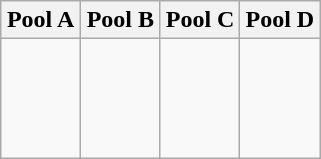<table class="wikitable">
<tr>
<th width=25%>Pool A</th>
<th width=25%>Pool B</th>
<th width=25%>Pool C</th>
<th width=25%>Pool D</th>
</tr>
<tr>
<td><br><br>
<br>
<br>
</td>
<td><br><br>
<br>
<br>
</td>
<td><br><br>
<br>
<br>
</td>
<td><br><br>
<br>
<br>
</td>
</tr>
</table>
